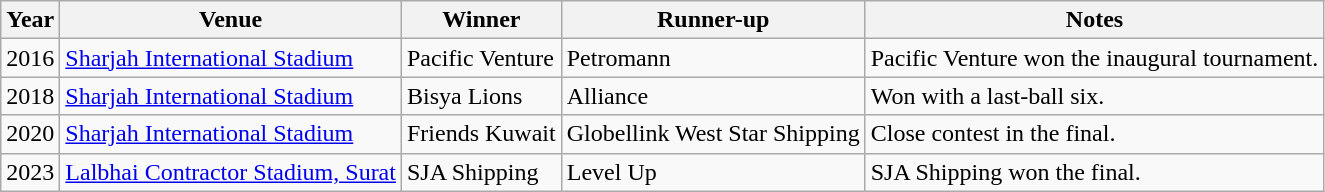<table class="wikitable">
<tr>
<th><strong>Year</strong></th>
<th><strong>Venue</strong></th>
<th><strong>Winner</strong></th>
<th><strong>Runner-up</strong></th>
<th><strong>Notes</strong></th>
</tr>
<tr>
<td>2016</td>
<td><a href='#'>Sharjah International Stadium</a></td>
<td>Pacific Venture</td>
<td>Petromann</td>
<td>Pacific Venture won the inaugural tournament.</td>
</tr>
<tr>
<td>2018</td>
<td><a href='#'>Sharjah International Stadium</a></td>
<td>Bisya Lions</td>
<td>Alliance</td>
<td>Won with a last-ball six.</td>
</tr>
<tr>
<td>2020</td>
<td><a href='#'>Sharjah International Stadium</a></td>
<td>Friends Kuwait</td>
<td>Globellink West Star Shipping</td>
<td>Close contest in the final.</td>
</tr>
<tr>
<td>2023</td>
<td><a href='#'>Lalbhai Contractor Stadium, Surat</a></td>
<td>SJA Shipping</td>
<td>Level Up</td>
<td>SJA Shipping won the final.</td>
</tr>
</table>
